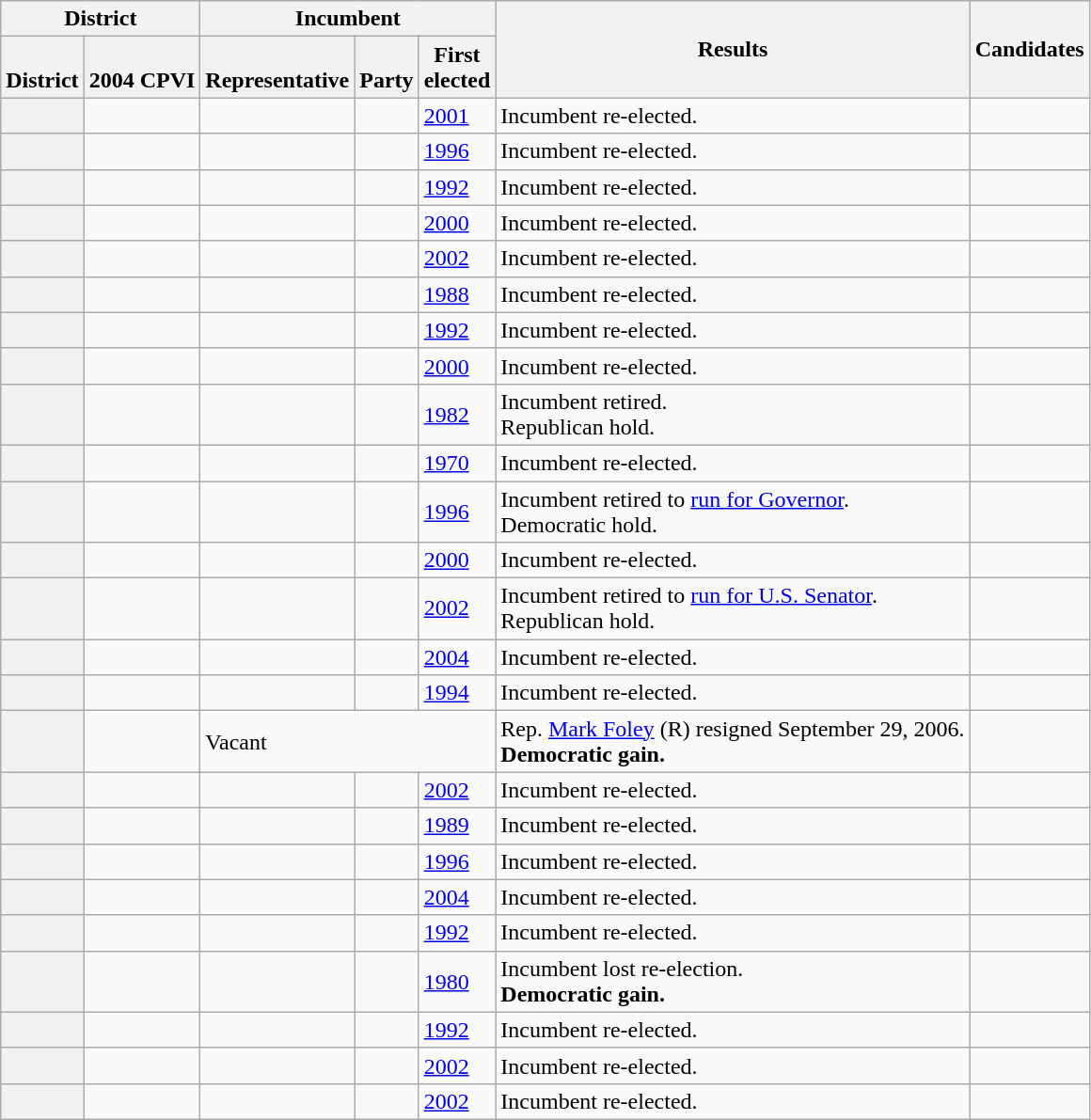<table class="wikitable sortable">
<tr>
<th colspan=2>District</th>
<th colspan=3>Incumbent</th>
<th rowspan=2>Results</th>
<th rowspan=2>Candidates</th>
</tr>
<tr valign=bottom>
<th>District</th>
<th>2004 CPVI</th>
<th>Representative</th>
<th>Party</th>
<th>First<br>elected</th>
</tr>
<tr>
<th></th>
<td></td>
<td></td>
<td></td>
<td><a href='#'>2001 </a></td>
<td>Incumbent re-elected.</td>
<td nowrap></td>
</tr>
<tr>
<th></th>
<td></td>
<td></td>
<td></td>
<td><a href='#'>1996</a></td>
<td>Incumbent re-elected.</td>
<td nowrap></td>
</tr>
<tr>
<th></th>
<td></td>
<td></td>
<td></td>
<td><a href='#'>1992</a></td>
<td>Incumbent re-elected.</td>
<td nowrap></td>
</tr>
<tr>
<th></th>
<td></td>
<td></td>
<td></td>
<td><a href='#'>2000</a></td>
<td>Incumbent re-elected.</td>
<td nowrap></td>
</tr>
<tr>
<th></th>
<td></td>
<td></td>
<td></td>
<td><a href='#'>2002</a></td>
<td>Incumbent re-elected.</td>
<td nowrap></td>
</tr>
<tr>
<th></th>
<td></td>
<td></td>
<td></td>
<td><a href='#'>1988</a></td>
<td>Incumbent re-elected.</td>
<td nowrap></td>
</tr>
<tr>
<th></th>
<td></td>
<td></td>
<td></td>
<td><a href='#'>1992</a></td>
<td>Incumbent re-elected.</td>
<td nowrap></td>
</tr>
<tr>
<th></th>
<td></td>
<td></td>
<td></td>
<td><a href='#'>2000</a></td>
<td>Incumbent re-elected.</td>
<td nowrap></td>
</tr>
<tr>
<th></th>
<td></td>
<td></td>
<td></td>
<td><a href='#'>1982</a></td>
<td>Incumbent retired.<br>Republican hold.</td>
<td nowrap></td>
</tr>
<tr>
<th></th>
<td></td>
<td></td>
<td></td>
<td><a href='#'>1970</a></td>
<td>Incumbent re-elected.</td>
<td nowrap></td>
</tr>
<tr>
<th></th>
<td></td>
<td></td>
<td></td>
<td><a href='#'>1996</a></td>
<td>Incumbent retired to <a href='#'>run for Governor</a>.<br>Democratic hold.</td>
<td nowrap></td>
</tr>
<tr>
<th></th>
<td></td>
<td></td>
<td></td>
<td><a href='#'>2000</a></td>
<td>Incumbent re-elected.</td>
<td nowrap></td>
</tr>
<tr>
<th></th>
<td></td>
<td></td>
<td></td>
<td><a href='#'>2002</a></td>
<td>Incumbent retired to <a href='#'>run for U.S. Senator</a>.<br>Republican hold.</td>
<td nowrap></td>
</tr>
<tr>
<th></th>
<td></td>
<td></td>
<td></td>
<td><a href='#'>2004</a></td>
<td>Incumbent re-elected.</td>
<td nowrap></td>
</tr>
<tr>
<th></th>
<td></td>
<td></td>
<td></td>
<td><a href='#'>1994</a></td>
<td>Incumbent re-elected.</td>
<td nowrap></td>
</tr>
<tr>
<th></th>
<td></td>
<td colspan="3" data-sort-value="ZZZ">Vacant</td>
<td>Rep. <a href='#'>Mark Foley</a> (R) resigned September 29, 2006.<br><strong>Democratic gain.</strong></td>
<td nowrap></td>
</tr>
<tr>
<th></th>
<td></td>
<td></td>
<td></td>
<td><a href='#'>2002</a></td>
<td>Incumbent re-elected.</td>
<td nowrap></td>
</tr>
<tr>
<th></th>
<td></td>
<td></td>
<td></td>
<td><a href='#'>1989 </a></td>
<td>Incumbent re-elected.</td>
<td nowrap></td>
</tr>
<tr>
<th></th>
<td></td>
<td></td>
<td></td>
<td><a href='#'>1996</a></td>
<td>Incumbent re-elected.</td>
<td nowrap></td>
</tr>
<tr>
<th></th>
<td></td>
<td></td>
<td></td>
<td><a href='#'>2004</a></td>
<td>Incumbent re-elected.</td>
<td nowrap></td>
</tr>
<tr>
<th></th>
<td></td>
<td></td>
<td></td>
<td><a href='#'>1992</a></td>
<td>Incumbent re-elected.</td>
<td nowrap></td>
</tr>
<tr>
<th></th>
<td></td>
<td></td>
<td></td>
<td><a href='#'>1980</a></td>
<td>Incumbent lost re-election.<br><strong>Democratic gain.</strong></td>
<td nowrap></td>
</tr>
<tr>
<th></th>
<td></td>
<td></td>
<td></td>
<td><a href='#'>1992</a></td>
<td>Incumbent re-elected.</td>
<td nowrap></td>
</tr>
<tr>
<th></th>
<td></td>
<td></td>
<td></td>
<td><a href='#'>2002</a></td>
<td>Incumbent re-elected.</td>
<td nowrap></td>
</tr>
<tr>
<th></th>
<td></td>
<td></td>
<td></td>
<td><a href='#'>2002</a></td>
<td>Incumbent re-elected.</td>
<td nowrap></td>
</tr>
</table>
